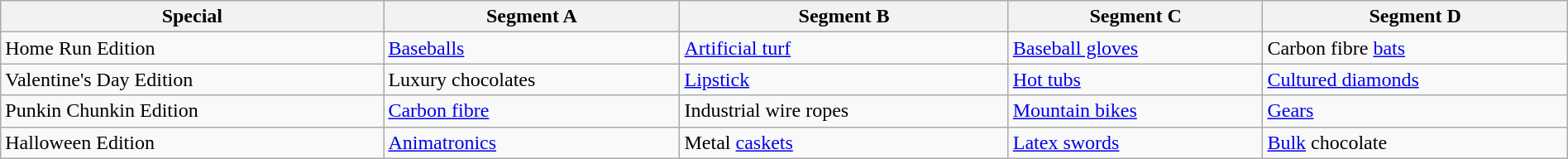<table class="wikitable" style="width:100%;">
<tr>
<th style="width:5;">Special</th>
<th>Segment A</th>
<th>Segment B</th>
<th>Segment C</th>
<th>Segment D</th>
</tr>
<tr>
<td>Home Run Edition</td>
<td><a href='#'>Baseballs</a></td>
<td><a href='#'>Artificial turf</a></td>
<td><a href='#'>Baseball gloves</a></td>
<td>Carbon fibre <a href='#'>bats</a></td>
</tr>
<tr>
<td>Valentine's Day Edition</td>
<td>Luxury chocolates</td>
<td><a href='#'>Lipstick</a></td>
<td><a href='#'>Hot tubs</a></td>
<td><a href='#'>Cultured diamonds</a></td>
</tr>
<tr>
<td>Punkin Chunkin Edition</td>
<td><a href='#'>Carbon fibre</a></td>
<td>Industrial wire ropes</td>
<td><a href='#'>Mountain bikes</a></td>
<td><a href='#'>Gears</a></td>
</tr>
<tr>
<td>Halloween Edition</td>
<td><a href='#'>Animatronics</a></td>
<td>Metal <a href='#'>caskets</a></td>
<td><a href='#'>Latex swords</a></td>
<td><a href='#'>Bulk</a> chocolate</td>
</tr>
</table>
